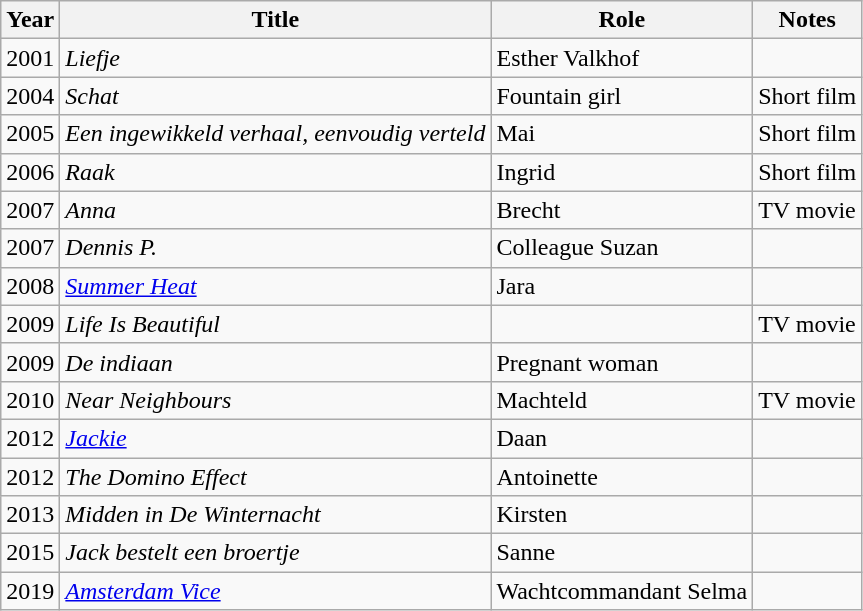<table class="wikitable sortable">
<tr>
<th>Year</th>
<th>Title</th>
<th>Role</th>
<th class="unsortable">Notes</th>
</tr>
<tr>
<td>2001</td>
<td><em>Liefje</em></td>
<td>Esther Valkhof</td>
<td></td>
</tr>
<tr>
<td>2004</td>
<td><em>Schat</em></td>
<td>Fountain girl</td>
<td>Short film</td>
</tr>
<tr>
<td>2005</td>
<td><em>Een ingewikkeld verhaal, eenvoudig verteld</em></td>
<td>Mai</td>
<td>Short film</td>
</tr>
<tr>
<td>2006</td>
<td><em>Raak</em></td>
<td>Ingrid</td>
<td>Short film</td>
</tr>
<tr>
<td>2007</td>
<td><em>Anna</em></td>
<td>Brecht</td>
<td>TV movie</td>
</tr>
<tr>
<td>2007</td>
<td><em>Dennis P.</em></td>
<td>Colleague Suzan</td>
<td></td>
</tr>
<tr>
<td>2008</td>
<td><em><a href='#'>Summer Heat</a></em></td>
<td>Jara</td>
<td></td>
</tr>
<tr>
<td>2009</td>
<td><em>Life Is Beautiful</em></td>
<td></td>
<td>TV movie</td>
</tr>
<tr>
<td>2009</td>
<td><em>De indiaan</em></td>
<td>Pregnant woman</td>
<td></td>
</tr>
<tr>
<td>2010</td>
<td><em>Near Neighbours</em></td>
<td>Machteld</td>
<td>TV movie</td>
</tr>
<tr>
<td>2012</td>
<td><em><a href='#'>Jackie</a></em></td>
<td>Daan</td>
<td></td>
</tr>
<tr>
<td>2012</td>
<td><em>The Domino Effect</em></td>
<td>Antoinette</td>
<td></td>
</tr>
<tr>
<td>2013</td>
<td><em>Midden in De Winternacht</em></td>
<td>Kirsten</td>
<td></td>
</tr>
<tr>
<td>2015</td>
<td><em>Jack bestelt een broertje</em></td>
<td>Sanne</td>
<td></td>
</tr>
<tr>
<td>2019</td>
<td><em><a href='#'>Amsterdam Vice</a></em></td>
<td>Wachtcommandant Selma</td>
<td></td>
</tr>
</table>
